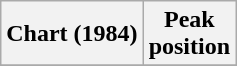<table class="wikitable">
<tr>
<th>Chart (1984)</th>
<th>Peak<br>position</th>
</tr>
<tr>
</tr>
</table>
